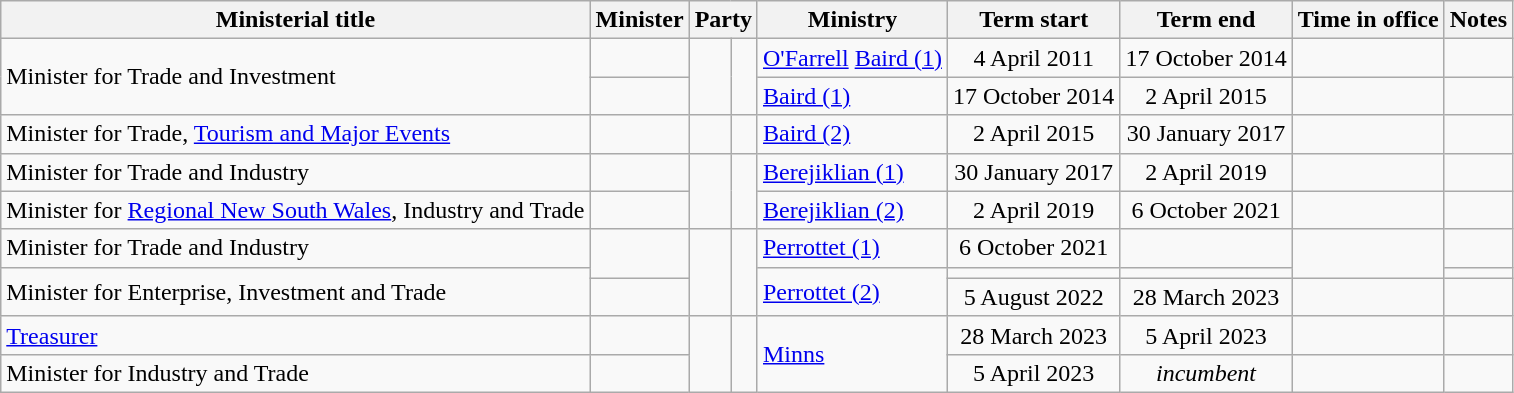<table class="wikitable sortable">
<tr>
<th>Ministerial title</th>
<th>Minister</th>
<th colspan="2">Party</th>
<th>Ministry</th>
<th>Term start</th>
<th>Term end</th>
<th>Time in office</th>
<th class="unsortable">Notes</th>
</tr>
<tr>
<td rowspan="2">Minister for Trade and Investment</td>
<td></td>
<td rowspan=2 > </td>
<td rowspan=2></td>
<td><a href='#'>O'Farrell</a> <a href='#'>Baird (1)</a></td>
<td align=center>4 April 2011</td>
<td align=center>17 October 2014</td>
<td align=right></td>
<td></td>
</tr>
<tr>
<td></td>
<td><a href='#'>Baird (1)</a></td>
<td align=center>17 October 2014</td>
<td align=center>2 April 2015</td>
<td align=right></td>
<td></td>
</tr>
<tr>
<td>Minister for Trade, <a href='#'>Tourism and Major Events</a></td>
<td></td>
<td> </td>
<td></td>
<td><a href='#'>Baird (2)</a></td>
<td align=center>2 April 2015</td>
<td align=center>30 January 2017</td>
<td align=right></td>
<td></td>
</tr>
<tr>
<td>Minister for Trade and Industry</td>
<td></td>
<td rowspan=2 > </td>
<td rowspan=2></td>
<td><a href='#'>Berejiklian (1)</a></td>
<td align=center>30 January 2017</td>
<td align=center>2 April 2019</td>
<td align=right></td>
<td></td>
</tr>
<tr>
<td>Minister for <a href='#'>Regional New South Wales</a>, Industry and Trade</td>
<td></td>
<td><a href='#'>Berejiklian (2)</a></td>
<td align=center>2 April 2019</td>
<td align=center>6 October 2021</td>
<td align=right></td>
<td></td>
</tr>
<tr>
<td>Minister for Trade and Industry</td>
<td rowspan=2></td>
<td rowspan=3 > </td>
<td rowspan=3></td>
<td><a href='#'>Perrottet (1)</a></td>
<td align=center>6 October 2021</td>
<td align=center></td>
<td rowspan=2 align=right></td>
<td></td>
</tr>
<tr>
<td rowspan=2>Minister for Enterprise, Investment and Trade</td>
<td rowspan=2><a href='#'>Perrottet (2)</a></td>
<td align=center></td>
<td align=center></td>
<td></td>
</tr>
<tr>
<td></td>
<td align=center>5 August 2022</td>
<td align=center>28 March 2023</td>
<td align=right></td>
<td></td>
</tr>
<tr>
<td><a href='#'>Treasurer</a></td>
<td></td>
<td rowspan=2 > </td>
<td rowspan=2></td>
<td rowspan=2><a href='#'>Minns</a></td>
<td align=center>28 March 2023</td>
<td align=center>5 April 2023</td>
<td align=right></td>
</tr>
<tr>
<td>Minister for Industry and Trade</td>
<td></td>
<td align=center>5 April 2023</td>
<td align=center><em>incumbent</em></td>
<td align=right></td>
<td></td>
</tr>
</table>
